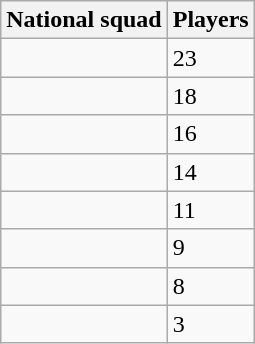<table class="wikitable sortable">
<tr>
<th>National squad</th>
<th>Players</th>
</tr>
<tr>
<td></td>
<td>23</td>
</tr>
<tr>
<td></td>
<td>18</td>
</tr>
<tr>
<td></td>
<td>16</td>
</tr>
<tr>
<td></td>
<td>14</td>
</tr>
<tr>
<td></td>
<td>11</td>
</tr>
<tr>
<td></td>
<td>9</td>
</tr>
<tr>
<td></td>
<td>8</td>
</tr>
<tr>
<td></td>
<td>3</td>
</tr>
</table>
